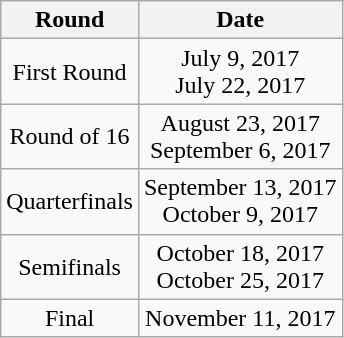<table class="wikitable" style="text-align: center">
<tr>
<th>Round</th>
<th>Date</th>
</tr>
<tr>
<td>First Round</td>
<td>July 9, 2017<br>July 22, 2017</td>
</tr>
<tr>
<td>Round of 16</td>
<td>August 23, 2017<br>September 6, 2017</td>
</tr>
<tr>
<td>Quarterfinals</td>
<td>September 13, 2017<br>October 9, 2017</td>
</tr>
<tr>
<td>Semifinals</td>
<td>October 18, 2017<br>October 25, 2017</td>
</tr>
<tr>
<td>Final</td>
<td>November 11, 2017</td>
</tr>
</table>
